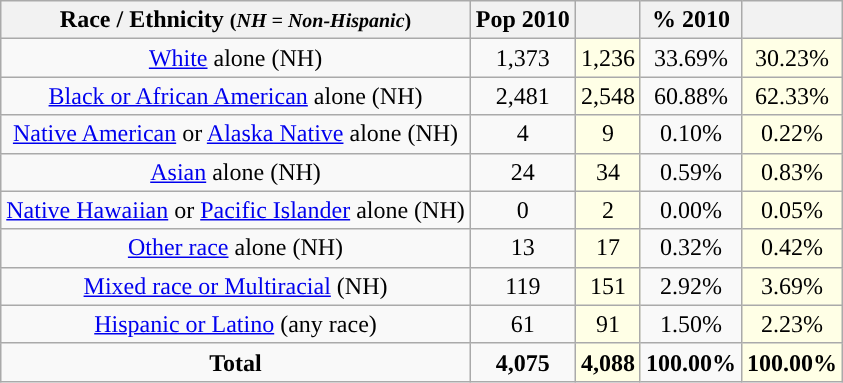<table class="wikitable" style="text-align:center;">
<tr>
<th>Race / Ethnicity <small>(<em>NH = Non-Hispanic</em>)</small></th>
<th>Pop 2010</th>
<th></th>
<th>% 2010</th>
<th></th>
</tr>
<tr>
<td><a href='#'>White</a> alone (NH)</td>
<td>1,373</td>
<td style='background: #ffffe6;'>1,236</td>
<td>33.69%</td>
<td style='background: #ffffe6;'>30.23%</td>
</tr>
<tr>
<td><a href='#'>Black or African American</a> alone (NH)</td>
<td>2,481</td>
<td style='background: #ffffe6;'>2,548</td>
<td>60.88%</td>
<td style='background: #ffffe6;'>62.33%</td>
</tr>
<tr>
<td><a href='#'>Native American</a> or <a href='#'>Alaska Native</a> alone (NH)</td>
<td>4</td>
<td style='background: #ffffe6;'>9</td>
<td>0.10%</td>
<td style='background: #ffffe6;'>0.22%</td>
</tr>
<tr>
<td><a href='#'>Asian</a> alone (NH)</td>
<td>24</td>
<td style='background: #ffffe6;'>34</td>
<td>0.59%</td>
<td style='background: #ffffe6;'>0.83%</td>
</tr>
<tr>
<td><a href='#'>Native Hawaiian</a> or <a href='#'>Pacific Islander</a> alone (NH)</td>
<td>0</td>
<td style='background: #ffffe6;'>2</td>
<td>0.00%</td>
<td style='background: #ffffe6;'>0.05%</td>
</tr>
<tr>
<td><a href='#'>Other race</a> alone (NH)</td>
<td>13</td>
<td style='background: #ffffe6;'>17</td>
<td>0.32%</td>
<td style='background: #ffffe6;'>0.42%</td>
</tr>
<tr>
<td><a href='#'>Mixed race or Multiracial</a> (NH)</td>
<td>119</td>
<td style='background: #ffffe6;'>151</td>
<td>2.92%</td>
<td style='background: #ffffe6;'>3.69%</td>
</tr>
<tr>
<td><a href='#'>Hispanic or Latino</a> (any race)</td>
<td>61</td>
<td style='background: #ffffe6;'>91</td>
<td>1.50%</td>
<td style='background: #ffffe6;'>2.23%</td>
</tr>
<tr>
<td><strong>Total</strong></td>
<td><strong>4,075</strong></td>
<td style='background: #ffffe6;'><strong>4,088</strong></td>
<td><strong>100.00%</strong></td>
<td style='background: #ffffe6;'><strong>100.00%</strong></td>
</tr>
</table>
